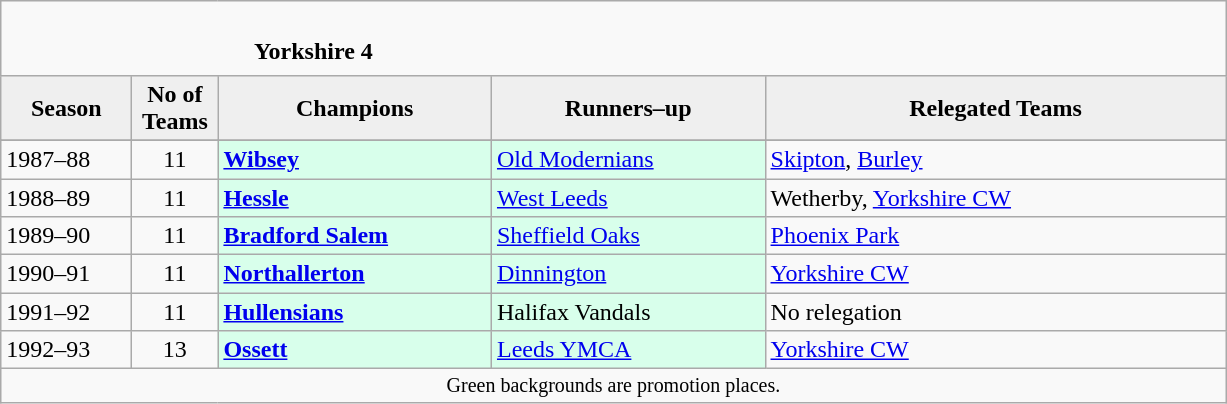<table class="wikitable" style="text-align: left;">
<tr>
<td colspan="11" cellpadding="0" cellspacing="0"><br><table border="0" style="width:100%;" cellpadding="0" cellspacing="0">
<tr>
<td style="width:20%; border:0;"></td>
<td style="border:0;"><strong>Yorkshire 4</strong></td>
<td style="width:20%; border:0;"></td>
</tr>
</table>
</td>
</tr>
<tr>
<th style="background:#efefef; width:80px;">Season</th>
<th style="background:#efefef; width:50px;">No of Teams</th>
<th style="background:#efefef; width:175px;">Champions</th>
<th style="background:#efefef; width:175px;">Runners–up</th>
<th style="background:#efefef; width:300px;">Relegated Teams</th>
</tr>
<tr align=left>
</tr>
<tr>
<td>1987–88</td>
<td style="text-align: center;">11</td>
<td style="background:#d8ffeb;"><strong><a href='#'>Wibsey</a></strong></td>
<td style="background:#d8ffeb;"><a href='#'>Old Modernians</a></td>
<td><a href='#'>Skipton</a>, <a href='#'>Burley</a></td>
</tr>
<tr>
<td>1988–89</td>
<td style="text-align: center;">11</td>
<td style="background:#d8ffeb;"><strong><a href='#'>Hessle</a></strong></td>
<td style="background:#d8ffeb;"><a href='#'>West Leeds</a></td>
<td>Wetherby, <a href='#'>Yorkshire CW</a></td>
</tr>
<tr>
<td>1989–90</td>
<td style="text-align: center;">11</td>
<td style="background:#d8ffeb;"><strong><a href='#'>Bradford Salem</a></strong></td>
<td style="background:#d8ffeb;"><a href='#'>Sheffield Oaks</a></td>
<td><a href='#'>Phoenix Park</a></td>
</tr>
<tr>
<td>1990–91</td>
<td style="text-align: center;">11</td>
<td style="background:#d8ffeb;"><strong><a href='#'>Northallerton</a></strong></td>
<td style="background:#d8ffeb;"><a href='#'>Dinnington</a></td>
<td><a href='#'>Yorkshire CW</a></td>
</tr>
<tr>
<td>1991–92</td>
<td style="text-align: center;">11</td>
<td style="background:#d8ffeb;"><strong><a href='#'>Hullensians</a></strong></td>
<td style="background:#d8ffeb;">Halifax Vandals</td>
<td>No relegation</td>
</tr>
<tr>
<td>1992–93</td>
<td style="text-align: center;">13</td>
<td style="background:#d8ffeb;"><strong><a href='#'>Ossett</a></strong></td>
<td style="background:#d8ffeb;"><a href='#'>Leeds YMCA</a></td>
<td><a href='#'>Yorkshire CW</a></td>
</tr>
<tr>
<td colspan="15"  style="border:0; font-size:smaller; text-align:center;">Green backgrounds are promotion places.</td>
</tr>
</table>
